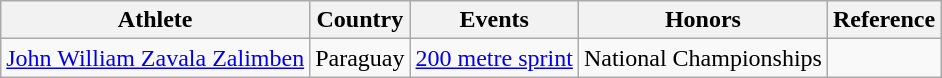<table class="wikitable">
<tr>
<th>Athlete</th>
<th>Country</th>
<th>Events</th>
<th>Honors</th>
<th>Reference</th>
</tr>
<tr>
<td><a href='#'>John William Zavala Zalimben</a></td>
<td> Paraguay</td>
<td><a href='#'>200 metre sprint</a></td>
<td>National Championships</td>
<td></td>
</tr>
</table>
